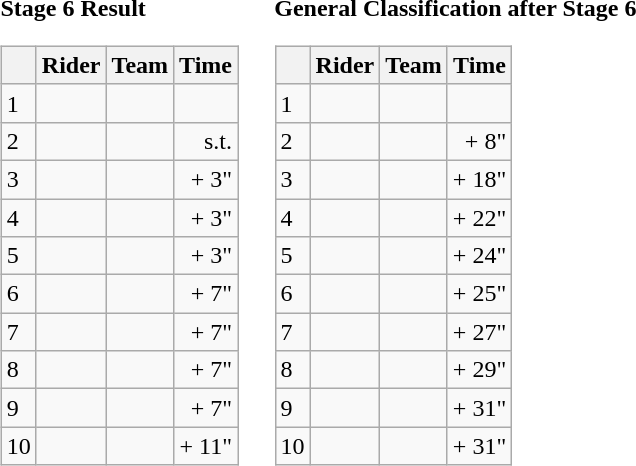<table>
<tr>
<td><strong>Stage 6 Result</strong><br><table class="wikitable">
<tr>
<th></th>
<th>Rider</th>
<th>Team</th>
<th>Time</th>
</tr>
<tr>
<td>1</td>
<td></td>
<td></td>
<td align="right"></td>
</tr>
<tr>
<td>2</td>
<td></td>
<td></td>
<td align="right">s.t.</td>
</tr>
<tr>
<td>3</td>
<td></td>
<td></td>
<td align="right">+ 3"</td>
</tr>
<tr>
<td>4</td>
<td> </td>
<td></td>
<td align="right">+ 3"</td>
</tr>
<tr>
<td>5</td>
<td></td>
<td></td>
<td align="right">+ 3"</td>
</tr>
<tr>
<td>6</td>
<td></td>
<td></td>
<td align="right">+ 7"</td>
</tr>
<tr>
<td>7</td>
<td></td>
<td></td>
<td align="right">+ 7"</td>
</tr>
<tr>
<td>8</td>
<td></td>
<td></td>
<td align="right">+ 7"</td>
</tr>
<tr>
<td>9</td>
<td></td>
<td></td>
<td align="right">+ 7"</td>
</tr>
<tr>
<td>10</td>
<td></td>
<td></td>
<td align="right">+ 11"</td>
</tr>
</table>
</td>
<td></td>
<td><strong>General Classification after Stage 6</strong><br><table class="wikitable">
<tr>
<th></th>
<th>Rider</th>
<th>Team</th>
<th>Time</th>
</tr>
<tr>
<td>1</td>
<td> </td>
<td></td>
<td align="right"></td>
</tr>
<tr>
<td>2</td>
<td></td>
<td></td>
<td align="right">+ 8"</td>
</tr>
<tr>
<td>3</td>
<td></td>
<td></td>
<td align="right">+ 18"</td>
</tr>
<tr>
<td>4</td>
<td></td>
<td></td>
<td align="right">+ 22"</td>
</tr>
<tr>
<td>5</td>
<td></td>
<td></td>
<td align="right">+ 24"</td>
</tr>
<tr>
<td>6</td>
<td></td>
<td></td>
<td align="right">+ 25"</td>
</tr>
<tr>
<td>7</td>
<td></td>
<td></td>
<td align="right">+ 27"</td>
</tr>
<tr>
<td>8</td>
<td></td>
<td></td>
<td align="right">+ 29"</td>
</tr>
<tr>
<td>9</td>
<td></td>
<td></td>
<td align="right">+ 31"</td>
</tr>
<tr>
<td>10</td>
<td></td>
<td></td>
<td align="right">+ 31"</td>
</tr>
</table>
</td>
</tr>
</table>
